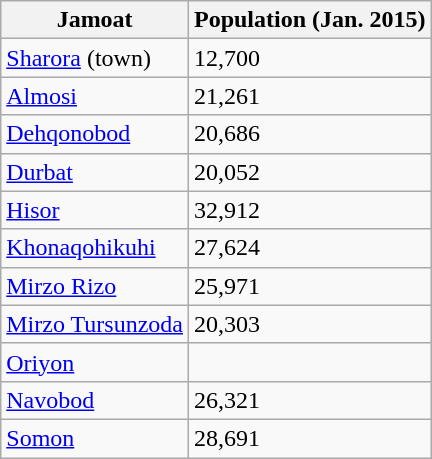<table class="wikitable" sortable">
<tr>
<th>Jamoat</th>
<th>Population (Jan. 2015)</th>
</tr>
<tr>
<td><a href='#'>Sharora</a> (town)</td>
<td>12,700</td>
</tr>
<tr>
<td><a href='#'>Almosi</a></td>
<td>21,261</td>
</tr>
<tr>
<td><a href='#'>Dehqonobod</a></td>
<td>20,686</td>
</tr>
<tr>
<td><a href='#'>Durbat</a></td>
<td>20,052</td>
</tr>
<tr>
<td><a href='#'>Hisor</a></td>
<td>32,912</td>
</tr>
<tr>
<td><a href='#'>Khonaqohikuhi</a></td>
<td>27,624</td>
</tr>
<tr>
<td><a href='#'>Mirzo Rizo</a></td>
<td>25,971</td>
</tr>
<tr>
<td><a href='#'>Mirzo Tursunzoda</a></td>
<td>20,303</td>
</tr>
<tr>
<td><a href='#'>Oriyon</a></td>
<td></td>
</tr>
<tr>
<td><a href='#'>Navobod</a></td>
<td>26,321</td>
</tr>
<tr>
<td><a href='#'>Somon</a></td>
<td>28,691</td>
</tr>
</table>
